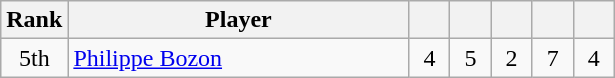<table class="wikitable">
<tr>
<th width="20">Rank</th>
<th width="220">Player</th>
<th width="20"></th>
<th width="20"></th>
<th width="20"></th>
<th width="20"></th>
<th width="20"></th>
</tr>
<tr align=center>
<td>5th</td>
<td align=left><a href='#'>Philippe Bozon</a></td>
<td>4</td>
<td>5</td>
<td>2</td>
<td>7</td>
<td>4</td>
</tr>
</table>
